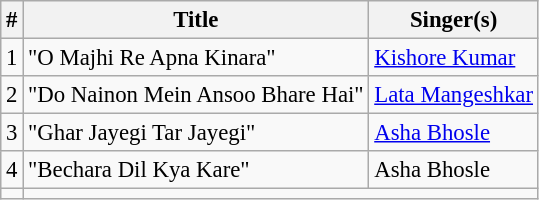<table class="wikitable" style="font-size:95%;">
<tr>
<th>#</th>
<th>Title</th>
<th>Singer(s)</th>
</tr>
<tr>
<td>1</td>
<td>"O Majhi Re Apna Kinara"</td>
<td><a href='#'>Kishore Kumar</a></td>
</tr>
<tr>
<td>2</td>
<td>"Do Nainon Mein Ansoo Bhare Hai"</td>
<td><a href='#'>Lata Mangeshkar</a></td>
</tr>
<tr>
<td>3</td>
<td>"Ghar Jayegi Tar Jayegi"</td>
<td><a href='#'>Asha Bhosle</a></td>
</tr>
<tr>
<td>4</td>
<td>"Bechara Dil Kya Kare"</td>
<td>Asha Bhosle</td>
</tr>
<tr>
<td></td>
</tr>
</table>
